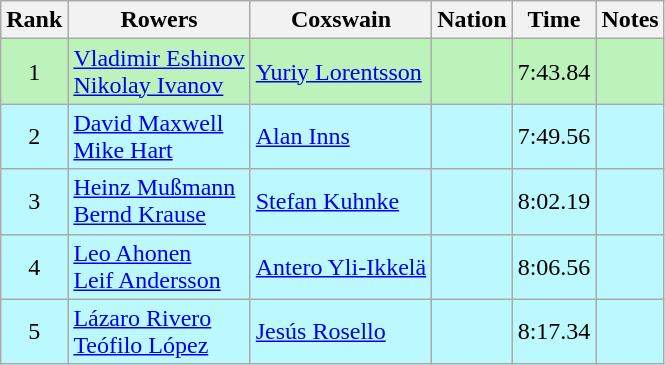<table class="wikitable sortable" style="text-align:center">
<tr>
<th>Rank</th>
<th>Rowers</th>
<th>Coxswain</th>
<th>Nation</th>
<th>Time</th>
<th>Notes</th>
</tr>
<tr bgcolor=bbf3bb>
<td>1</td>
<td align=left><a href='#'>Vladimir Eshinov</a><br><a href='#'>Nikolay Ivanov</a></td>
<td align=left><a href='#'>Yuriy Lorentsson</a></td>
<td align=left></td>
<td>7:43.84</td>
<td></td>
</tr>
<tr bgcolor=bbf9ff>
<td>2</td>
<td align=left><a href='#'>David Maxwell</a><br><a href='#'>Mike Hart</a></td>
<td align=left><a href='#'>Alan Inns</a></td>
<td align=left></td>
<td>7:49.56</td>
<td></td>
</tr>
<tr bgcolor=bbf9ff>
<td>3</td>
<td align=left><a href='#'>Heinz Mußmann</a><br><a href='#'>Bernd Krause</a></td>
<td align=left><a href='#'>Stefan Kuhnke</a></td>
<td align=left></td>
<td>8:02.19</td>
<td></td>
</tr>
<tr bgcolor=bbf9ff>
<td>4</td>
<td align=left><a href='#'>Leo Ahonen</a><br><a href='#'>Leif Andersson</a></td>
<td align=left><a href='#'>Antero Yli-Ikkelä</a></td>
<td align=left></td>
<td>8:06.56</td>
<td></td>
</tr>
<tr bgcolor=bbf9ff>
<td>5</td>
<td align=left><a href='#'>Lázaro Rivero</a><br><a href='#'>Teófilo López</a></td>
<td align=left><a href='#'>Jesús Rosello</a></td>
<td align=left></td>
<td>8:17.34</td>
<td></td>
</tr>
</table>
